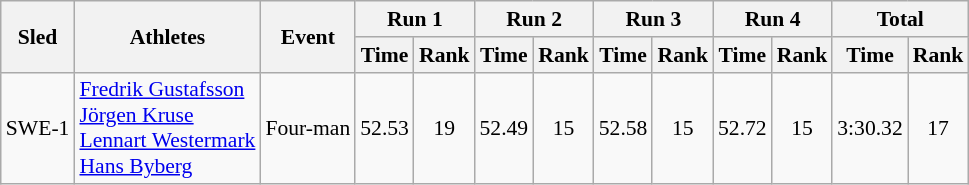<table class="wikitable"  border="1" style="font-size:90%">
<tr>
<th rowspan="2">Sled</th>
<th rowspan="2">Athletes</th>
<th rowspan="2">Event</th>
<th colspan="2">Run 1</th>
<th colspan="2">Run 2</th>
<th colspan="2">Run 3</th>
<th colspan="2">Run 4</th>
<th colspan="2">Total</th>
</tr>
<tr>
<th>Time</th>
<th>Rank</th>
<th>Time</th>
<th>Rank</th>
<th>Time</th>
<th>Rank</th>
<th>Time</th>
<th>Rank</th>
<th>Time</th>
<th>Rank</th>
</tr>
<tr>
<td align="center">SWE-1</td>
<td><a href='#'>Fredrik Gustafsson</a><br><a href='#'>Jörgen Kruse</a><br><a href='#'>Lennart Westermark</a><br><a href='#'>Hans Byberg</a></td>
<td>Four-man</td>
<td align="center">52.53</td>
<td align="center">19</td>
<td align="center">52.49</td>
<td align="center">15</td>
<td align="center">52.58</td>
<td align="center">15</td>
<td align="center">52.72</td>
<td align="center">15</td>
<td align="center">3:30.32</td>
<td align="center">17</td>
</tr>
</table>
